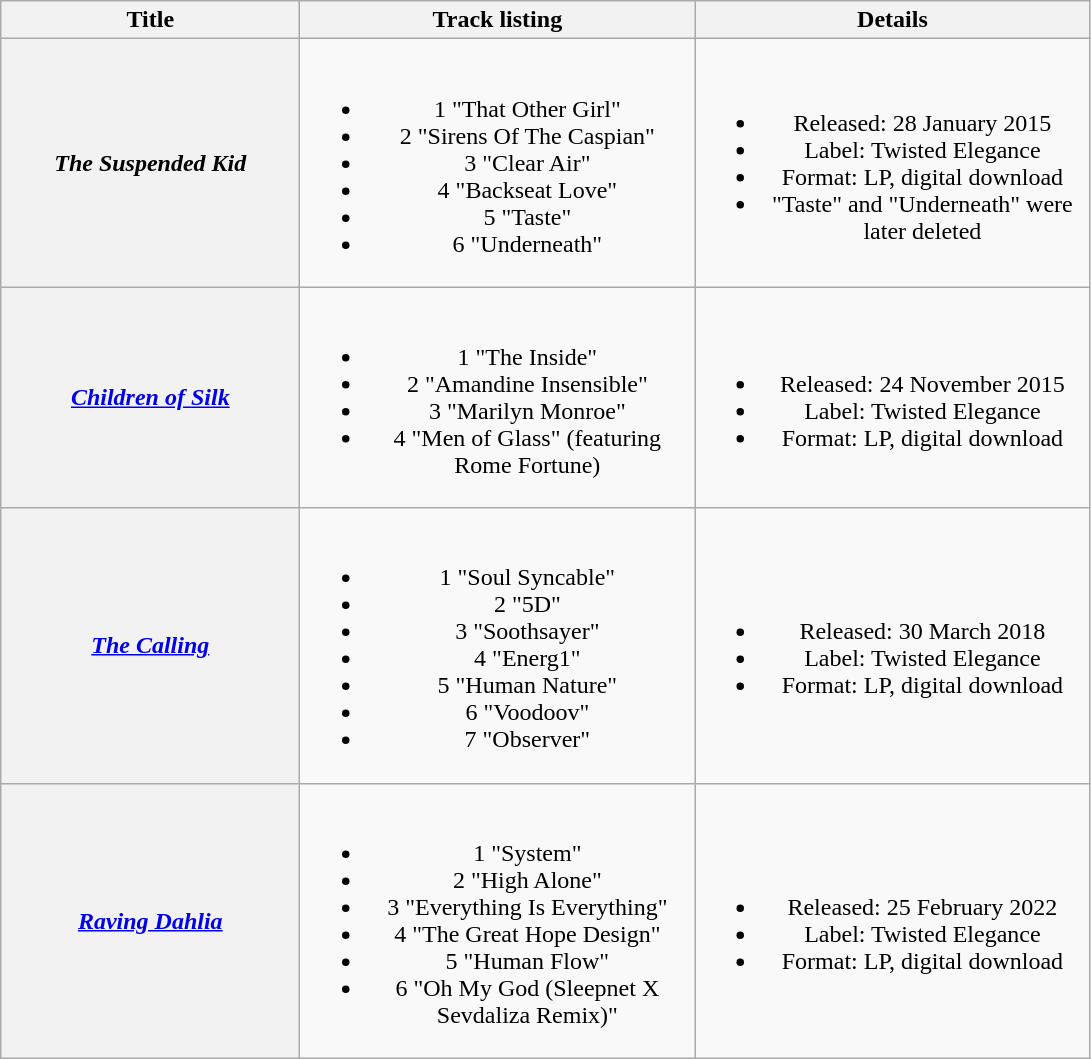<table class="wikitable plainrowheaders" style="text-align:center">
<tr>
<th scope="col" style="width:12em;">Title</th>
<th scope="col" style="width:16em;">Track listing</th>
<th scope="col" style="width:16em;">Details</th>
</tr>
<tr>
<th scope="row"><em>The Suspended Kid</em></th>
<td><br><ul><li>1 "That Other Girl"</li><li>2 "Sirens Of The Caspian"</li><li>3 "Clear Air"</li><li>4 "Backseat Love"</li><li>5 "Taste"</li><li>6 "Underneath"</li></ul></td>
<td><br><ul><li>Released: 28 January 2015</li><li>Label: Twisted Elegance</li><li>Format: LP, digital download</li><li>"Taste" and "Underneath" were later deleted</li></ul></td>
</tr>
<tr>
<th scope="row"><em><a href='#'>Children of Silk</a></em></th>
<td><br><ul><li>1 "The Inside"</li><li>2 "Amandine Insensible"</li><li>3 "Marilyn Monroe"</li><li>4 "Men of Glass" (featuring Rome Fortune)</li></ul></td>
<td><br><ul><li>Released: 24 November 2015</li><li>Label: Twisted Elegance</li><li>Format: LP, digital download</li></ul></td>
</tr>
<tr>
<th scope="row"><em><a href='#'>The Calling</a></em></th>
<td><br><ul><li>1 "Soul Syncable"</li><li>2 "5D"</li><li>3 "Soothsayer"</li><li>4 "Energ1"</li><li>5 "Human Nature"</li><li>6 "Voodoov"</li><li>7 "Observer"</li></ul></td>
<td><br><ul><li>Released: 30 March 2018</li><li>Label: Twisted Elegance</li><li>Format: LP, digital download</li></ul></td>
</tr>
<tr>
<th scope="row"><em><a href='#'>Raving Dahlia</a></em></th>
<td><br><ul><li>1 "System"</li><li>2 "High Alone"</li><li>3 "Everything Is Everything"</li><li>4 "The Great Hope Design"</li><li>5 "Human Flow"</li><li>6 "Oh My God (Sleepnet X Sevdaliza Remix)"</li></ul></td>
<td><br><ul><li>Released: 25 February 2022</li><li>Label: Twisted Elegance</li><li>Format: LP, digital download</li></ul></td>
</tr>
</table>
